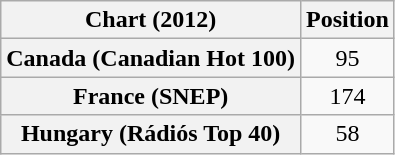<table class="wikitable sortable plainrowheaders" style="text-align:center">
<tr>
<th>Chart (2012)</th>
<th>Position</th>
</tr>
<tr>
<th scope="row">Canada (Canadian Hot 100)</th>
<td>95</td>
</tr>
<tr>
<th scope="row">France (SNEP)</th>
<td>174</td>
</tr>
<tr>
<th scope="row">Hungary (Rádiós Top 40)</th>
<td>58</td>
</tr>
</table>
